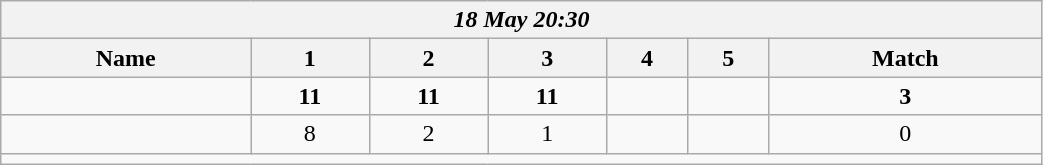<table class=wikitable style="text-align:center; width: 55%">
<tr>
<th colspan=17><em>18 May 20:30</em></th>
</tr>
<tr>
<th>Name</th>
<th>1</th>
<th>2</th>
<th>3</th>
<th>4</th>
<th>5</th>
<th>Match</th>
</tr>
<tr>
<td style="text-align:left;"><strong></strong></td>
<td><strong>11</strong></td>
<td><strong>11</strong></td>
<td><strong>11</strong></td>
<td></td>
<td></td>
<td><strong>3</strong></td>
</tr>
<tr>
<td style="text-align:left;"></td>
<td>8</td>
<td>2</td>
<td>1</td>
<td></td>
<td></td>
<td>0</td>
</tr>
<tr>
<td colspan=17></td>
</tr>
</table>
